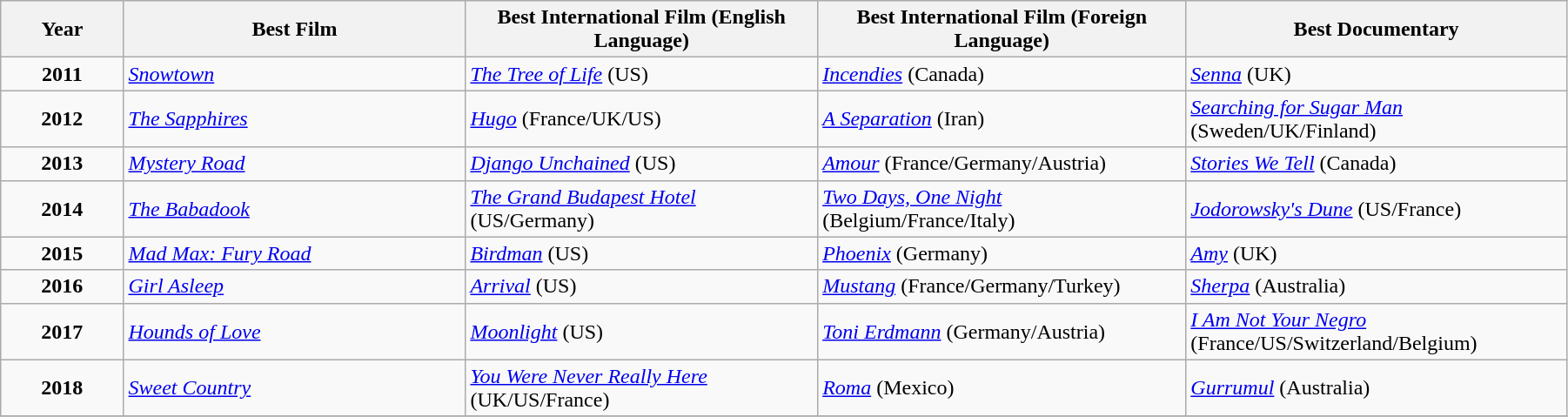<table class="wikitable" width="95%" cellpadding="5">
<tr>
<th width="100">Year</th>
<th width="300">Best Film</th>
<th width="300">Best International Film (English Language)</th>
<th width="300">Best International Film (Foreign Language)</th>
<th width="300">Best Documentary</th>
</tr>
<tr>
<td style="text-align:center;"><strong>2011</strong></td>
<td><em><a href='#'>Snowtown</a></em></td>
<td><em><a href='#'>The Tree of Life</a></em> (US)</td>
<td><em><a href='#'>Incendies</a></em> (Canada)</td>
<td><em><a href='#'>Senna</a></em> (UK)</td>
</tr>
<tr>
<td style="text-align:center;"><strong>2012</strong></td>
<td><em><a href='#'>The Sapphires</a></em></td>
<td><em><a href='#'>Hugo</a></em> (France/UK/US)</td>
<td><em><a href='#'>A Separation</a></em> (Iran)</td>
<td><em><a href='#'>Searching for Sugar Man</a></em> (Sweden/UK/Finland)</td>
</tr>
<tr>
<td style="text-align:center;"><strong>2013</strong></td>
<td><em><a href='#'>Mystery Road</a></em></td>
<td><em><a href='#'>Django Unchained</a></em> (US)</td>
<td><em><a href='#'>Amour</a></em> (France/Germany/Austria)</td>
<td><em><a href='#'>Stories We Tell</a></em> (Canada)</td>
</tr>
<tr>
<td style="text-align:center;"><strong>2014</strong></td>
<td><em><a href='#'>The Babadook</a></em></td>
<td><em><a href='#'>The Grand Budapest Hotel</a></em> (US/Germany)</td>
<td><em><a href='#'>Two Days, One Night</a></em> (Belgium/France/Italy)</td>
<td><em><a href='#'>Jodorowsky's Dune</a></em> (US/France)</td>
</tr>
<tr>
<td style="text-align:center;"><strong>2015</strong></td>
<td><em><a href='#'>Mad Max: Fury Road</a></em></td>
<td><em><a href='#'>Birdman</a></em> (US)</td>
<td><em><a href='#'>Phoenix</a></em> (Germany)</td>
<td><em><a href='#'>Amy</a></em> (UK)</td>
</tr>
<tr>
<td style="text-align:center;"><strong>2016</strong></td>
<td><em><a href='#'>Girl Asleep</a></em></td>
<td><em><a href='#'>Arrival</a></em> (US)</td>
<td><em><a href='#'>Mustang</a></em> (France/Germany/Turkey)</td>
<td><em><a href='#'>Sherpa</a></em> (Australia)</td>
</tr>
<tr>
<td style="text-align:center;"><strong>2017</strong></td>
<td><em><a href='#'>Hounds of Love</a></em></td>
<td><em><a href='#'>Moonlight</a></em> (US)</td>
<td><em><a href='#'>Toni Erdmann</a></em> (Germany/Austria)</td>
<td><em><a href='#'>I Am Not Your Negro</a></em> (France/US/Switzerland/Belgium)</td>
</tr>
<tr>
<td style="text-align:center;"><strong>2018</strong></td>
<td><em><a href='#'>Sweet Country</a></em></td>
<td><em><a href='#'>You Were Never Really Here</a></em> (UK/US/France)</td>
<td><em><a href='#'>Roma</a></em> (Mexico)</td>
<td><em><a href='#'>Gurrumul</a></em> (Australia)</td>
</tr>
<tr>
</tr>
</table>
